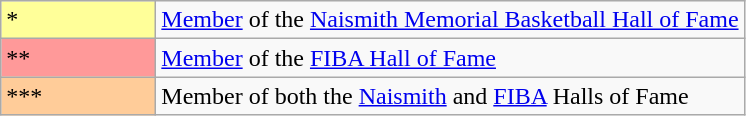<table class="wikitable sortable">
<tr>
<td style="background-color:#FFFF99; border:1px solid #aaaaaa; width:6em">*</td>
<td><a href='#'>Member</a> of the <a href='#'>Naismith Memorial Basketball Hall of Fame</a></td>
</tr>
<tr>
<td style="background-color:#FF9999; border:1px solid #aaaaaa; width:6em">**</td>
<td><a href='#'>Member</a> of the <a href='#'>FIBA Hall of Fame</a></td>
</tr>
<tr>
<td style="background-color:#FFCC99; border:1px solid #aaaaaa; width:6em">***</td>
<td>Member of both the <a href='#'>Naismith</a> and <a href='#'>FIBA</a> Halls of Fame</td>
</tr>
</table>
